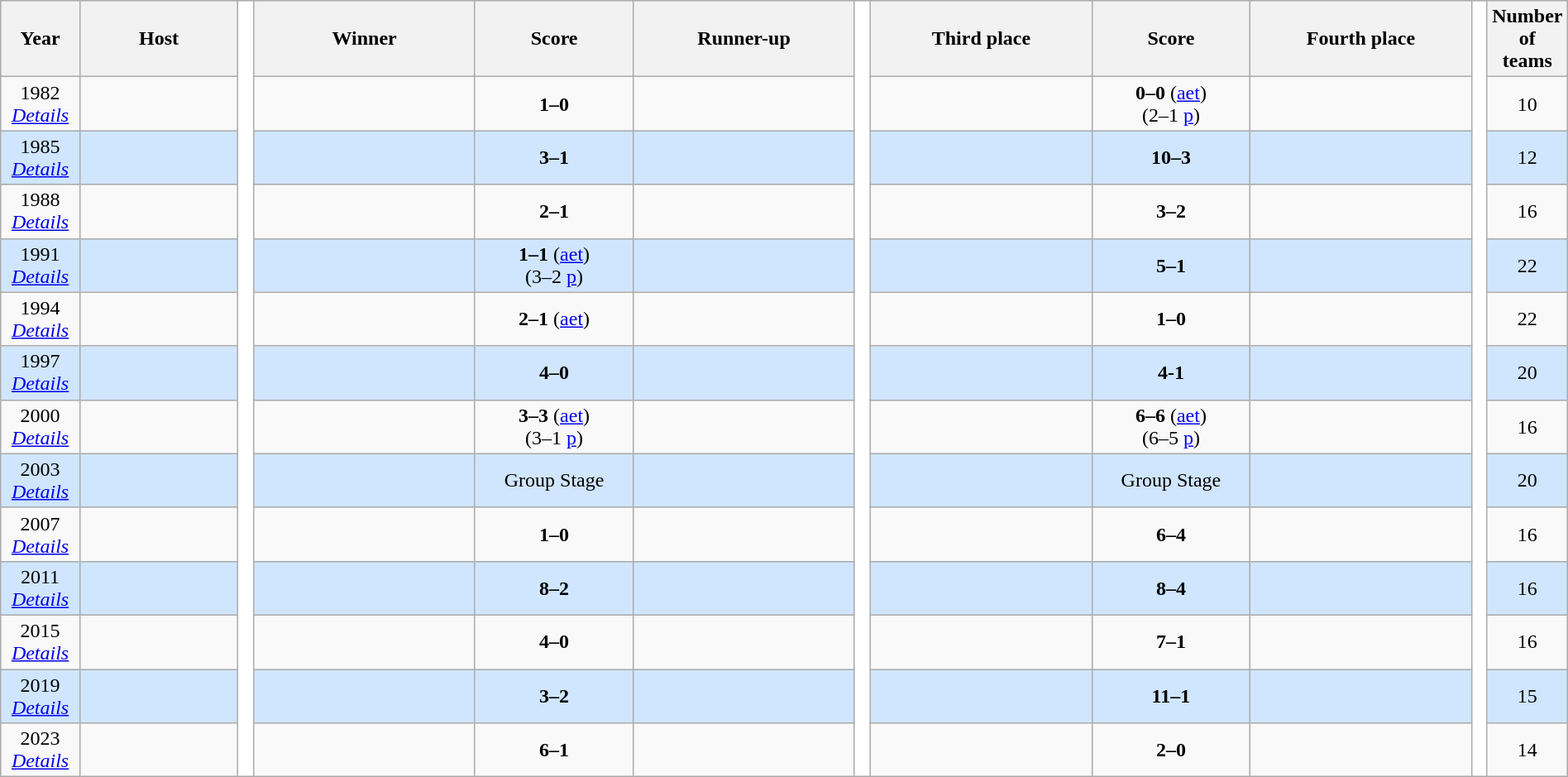<table class="wikitable" style="text-align:center;width:100%">
<tr>
<th width=5%>Year</th>
<th width=10%>Host</th>
<th rowspan="14" style="width:1%;background:#fff"></th>
<th width=14%>Winner</th>
<th width=10%>Score</th>
<th width=14%>Runner-up</th>
<th rowspan="14" style="width:1%;background:#fff"></th>
<th width=14%>Third place</th>
<th width=10%>Score</th>
<th width=14%>Fourth place</th>
<th rowspan="14" style="width:1%;background:#fff"></th>
<th width=4%>Number of teams</th>
</tr>
<tr>
<td>1982 <br> <em><a href='#'>Details</a></em></td>
<td></td>
<td><strong></strong></td>
<td><strong>1–0</strong></td>
<td></td>
<td></td>
<td><strong>0–0</strong> (<a href='#'>aet</a>)<br>(2–1 <a href='#'>p</a>)</td>
<td></td>
<td>10</td>
</tr>
<tr style="background:#D0E6FF">
<td>1985<br> <em><a href='#'>Details</a></em></td>
<td></td>
<td><strong></strong></td>
<td><strong>3–1</strong></td>
<td></td>
<td></td>
<td><strong>10–3</strong></td>
<td></td>
<td>12</td>
</tr>
<tr>
<td>1988<br> <em><a href='#'>Details</a></em></td>
<td></td>
<td><strong></strong></td>
<td><strong>2–1</strong></td>
<td></td>
<td></td>
<td><strong>3–2</strong></td>
<td></td>
<td>16</td>
</tr>
<tr style="background:#D0E6FF">
<td>1991<br> <em><a href='#'>Details</a></em></td>
<td></td>
<td><strong></strong></td>
<td><strong>1–1</strong> (<a href='#'>aet</a>)<br>(3–2 <a href='#'>p</a>)</td>
<td></td>
<td></td>
<td><strong>5–1</strong></td>
<td></td>
<td>22</td>
</tr>
<tr>
<td>1994<br> <em><a href='#'>Details</a></em></td>
<td></td>
<td><strong></strong></td>
<td><strong>2–1</strong> (<a href='#'>aet</a>)</td>
<td></td>
<td></td>
<td><strong>1–0</strong></td>
<td></td>
<td>22</td>
</tr>
<tr style="background:#D0E6FF">
<td>1997<br> <em><a href='#'>Details</a></em></td>
<td></td>
<td><strong></strong></td>
<td><strong>4–0</strong></td>
<td></td>
<td></td>
<td><strong>4-1</strong></td>
<td></td>
<td>20</td>
</tr>
<tr>
<td>2000<br> <em><a href='#'>Details</a></em></td>
<td></td>
<td><strong></strong></td>
<td><strong>3–3</strong> (<a href='#'>aet</a>)<br>(3–1 <a href='#'>p</a>)</td>
<td></td>
<td></td>
<td><strong>6–6</strong> (<a href='#'>aet</a>)<br>(6–5 <a href='#'>p</a>)</td>
<td></td>
<td>16</td>
</tr>
<tr style="background:#D0E6FF">
<td>2003<br> <em><a href='#'>Details</a></em></td>
<td></td>
<td><strong></strong></td>
<td>Group Stage</td>
<td></td>
<td></td>
<td>Group Stage</td>
<td></td>
<td>20</td>
</tr>
<tr>
<td>2007<br> <em><a href='#'>Details</a></em></td>
<td></td>
<td><strong></strong></td>
<td><strong>1–0</strong></td>
<td></td>
<td></td>
<td><strong>6–4</strong></td>
<td></td>
<td>16</td>
</tr>
<tr style="background:#D0E6FF">
<td>2011<br> <em><a href='#'>Details</a></em></td>
<td></td>
<td><strong></strong></td>
<td><strong>8–2</strong></td>
<td></td>
<td></td>
<td><strong>8–4</strong></td>
<td></td>
<td>16</td>
</tr>
<tr>
<td>2015<br> <em><a href='#'>Details</a></em></td>
<td></td>
<td><strong></strong></td>
<td><strong>4–0</strong></td>
<td></td>
<td></td>
<td><strong>7–1</strong></td>
<td></td>
<td>16</td>
</tr>
<tr style="background:#D0E6FF">
<td>2019<br> <em><a href='#'>Details</a></em></td>
<td></td>
<td><strong></strong></td>
<td><strong>3–2</strong></td>
<td></td>
<td></td>
<td><strong>11–1</strong></td>
<td></td>
<td>15</td>
</tr>
<tr>
<td>2023<br> <em><a href='#'>Details</a></em></td>
<td></td>
<td><strong></strong></td>
<td><strong>6–1</strong></td>
<td></td>
<td></td>
<td><strong>2–0</strong></td>
<td></td>
<td>14</td>
</tr>
</table>
